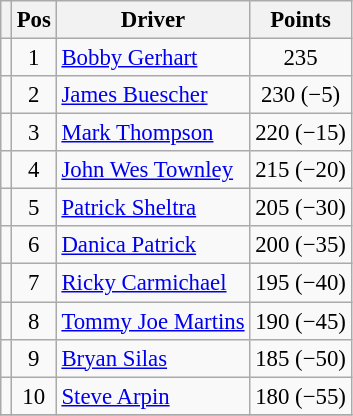<table class="wikitable" style="font-size: 95%;">
<tr>
<th></th>
<th>Pos</th>
<th>Driver</th>
<th>Points</th>
</tr>
<tr>
<td align="left"></td>
<td style="text-align:center;">1</td>
<td><a href='#'>Bobby Gerhart</a></td>
<td style="text-align:center;">235</td>
</tr>
<tr>
<td align="left"></td>
<td style="text-align:center;">2</td>
<td><a href='#'>James Buescher</a></td>
<td style="text-align:center;">230 (−5)</td>
</tr>
<tr>
<td align="left"></td>
<td style="text-align:center;">3</td>
<td><a href='#'>Mark Thompson</a></td>
<td style="text-align:center;">220 (−15)</td>
</tr>
<tr>
<td align="left"></td>
<td style="text-align:center;">4</td>
<td><a href='#'>John Wes Townley</a></td>
<td style="text-align:center;">215 (−20)</td>
</tr>
<tr>
<td align="left"></td>
<td style="text-align:center;">5</td>
<td><a href='#'>Patrick Sheltra</a></td>
<td style="text-align:center;">205 (−30)</td>
</tr>
<tr>
<td align="left"></td>
<td style="text-align:center;">6</td>
<td><a href='#'>Danica Patrick</a></td>
<td style="text-align:center;">200 (−35)</td>
</tr>
<tr>
<td align="left"></td>
<td style="text-align:center;">7</td>
<td><a href='#'>Ricky Carmichael</a></td>
<td style="text-align:center;">195 (−40)</td>
</tr>
<tr>
<td align="left"></td>
<td style="text-align:center;">8</td>
<td><a href='#'>Tommy Joe Martins</a></td>
<td style="text-align:center;">190 (−45)</td>
</tr>
<tr>
<td align="left"></td>
<td style="text-align:center;">9</td>
<td><a href='#'>Bryan Silas</a></td>
<td style="text-align:center;">185 (−50)</td>
</tr>
<tr>
<td align="left"></td>
<td style="text-align:center;">10</td>
<td><a href='#'>Steve Arpin</a></td>
<td style="text-align:center;">180 (−55)</td>
</tr>
<tr class="sortbottom">
</tr>
</table>
